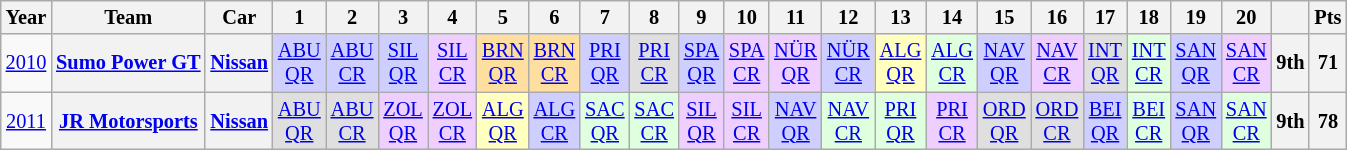<table class="wikitable" border="1" style="text-align:center; font-size:85%;">
<tr>
<th>Year</th>
<th>Team</th>
<th>Car</th>
<th>1</th>
<th>2</th>
<th>3</th>
<th>4</th>
<th>5</th>
<th>6</th>
<th>7</th>
<th>8</th>
<th>9</th>
<th>10</th>
<th>11</th>
<th>12</th>
<th>13</th>
<th>14</th>
<th>15</th>
<th>16</th>
<th>17</th>
<th>18</th>
<th>19</th>
<th>20</th>
<th></th>
<th>Pts</th>
</tr>
<tr>
<td><a href='#'>2010</a></td>
<th nowrap><a href='#'>Sumo Power GT</a></th>
<th nowrap><a href='#'>Nissan</a></th>
<td style="background:#CFCFFF;"><a href='#'>ABU<br>QR</a><br></td>
<td style="background:#CFCFFF;"><a href='#'>ABU<br>CR</a><br></td>
<td style="background:#CFCFFF;"><a href='#'>SIL<br>QR</a><br></td>
<td style="background:#EFCFFF;"><a href='#'>SIL<br>CR</a><br></td>
<td style="background:#FFDF9F;"><a href='#'>BRN<br>QR</a><br></td>
<td style="background:#FFDF9F;"><a href='#'>BRN<br>CR</a><br></td>
<td style="background:#CFCFFF;"><a href='#'>PRI<br>QR</a><br></td>
<td style="background:#DFDFDF;"><a href='#'>PRI<br>CR</a><br></td>
<td style="background:#CFCFFF;"><a href='#'>SPA<br>QR</a><br></td>
<td style="background:#EFCFFF;"><a href='#'>SPA<br>CR</a><br></td>
<td style="background:#EFCFFF;"><a href='#'>NÜR<br>QR</a><br></td>
<td style="background:#CFCFFF;"><a href='#'>NÜR<br>CR</a><br></td>
<td style="background:#FFFFBF;"><a href='#'>ALG<br>QR</a><br></td>
<td style="background:#DFFFDF;"><a href='#'>ALG<br>CR</a><br></td>
<td style="background:#CFCFFF;"><a href='#'>NAV<br>QR</a><br></td>
<td style="background:#EFCFFF;"><a href='#'>NAV<br>CR</a><br></td>
<td style="background:#DFDFDF;"><a href='#'>INT<br>QR</a><br></td>
<td style="background:#DFFFDF;"><a href='#'>INT<br>CR</a><br></td>
<td style="background:#CFCFFF;"><a href='#'>SAN<br>QR</a><br></td>
<td style="background:#EFCFFF;"><a href='#'>SAN<br>CR</a><br></td>
<th>9th</th>
<th>71</th>
</tr>
<tr>
<td><a href='#'>2011</a></td>
<th nowrap><a href='#'>JR Motorsports</a></th>
<th nowrap><a href='#'>Nissan</a></th>
<td style="background:#DFDFDF;"><a href='#'>ABU<br>QR</a><br></td>
<td style="background:#DFDFDF;"><a href='#'>ABU<br>CR</a><br></td>
<td style="background:#EFCFFF;"><a href='#'>ZOL<br>QR</a><br></td>
<td style="background:#EFCFFF;"><a href='#'>ZOL<br>CR</a><br></td>
<td style="background:#FFFFBF;"><a href='#'>ALG<br>QR</a><br></td>
<td style="background:#CFCFFF;"><a href='#'>ALG<br>CR</a><br></td>
<td style="background:#DFFFDF;"><a href='#'>SAC<br>QR</a><br></td>
<td style="background:#DFFFDF;"><a href='#'>SAC<br>CR</a><br></td>
<td style="background:#EFCFFF;"><a href='#'>SIL<br>QR</a><br></td>
<td style="background:#EFCFFF;"><a href='#'>SIL<br>CR</a><br></td>
<td style="background:#CFCFFF;"><a href='#'>NAV<br>QR</a><br></td>
<td style="background:#DFFFDF;"><a href='#'>NAV<br>CR</a><br></td>
<td style="background:#DFFFDF;"><a href='#'>PRI<br>QR</a><br></td>
<td style="background:#EFCFFF;"><a href='#'>PRI<br>CR</a><br></td>
<td style="background:#DFDFDF;"><a href='#'>ORD<br>QR</a><br></td>
<td style="background:#DFDFDF;"><a href='#'>ORD<br>CR</a><br></td>
<td style="background:#CFCFFF;"><a href='#'>BEI<br>QR</a><br></td>
<td style="background:#DFFFDF;"><a href='#'>BEI<br>CR</a><br></td>
<td style="background:#CFCFFF;"><a href='#'>SAN<br>QR</a><br></td>
<td style="background:#DFFFDF;"><a href='#'>SAN<br>CR</a><br></td>
<th>9th</th>
<th>78</th>
</tr>
</table>
